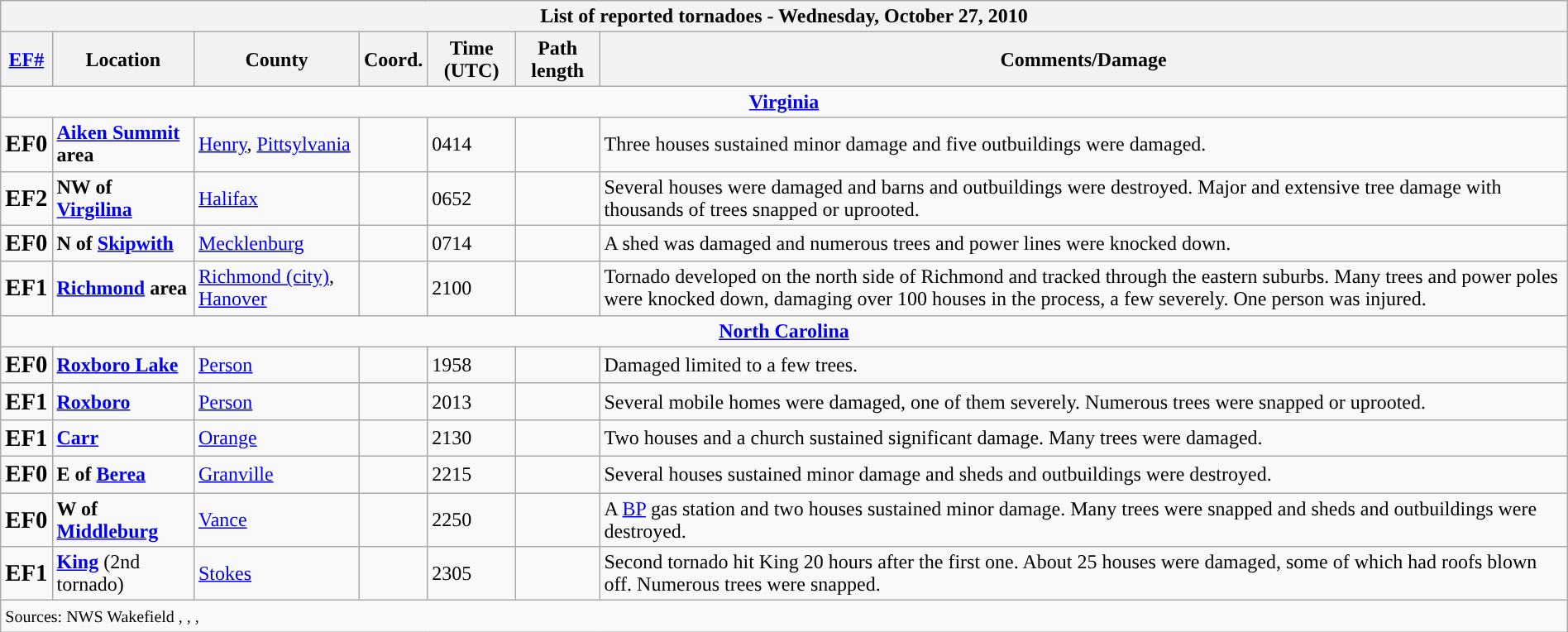<table class="wikitable collapsible" width="100%">
<tr>
<th colspan="7">List of reported tornadoes - Wednesday, October 27, 2010</th>
</tr>
<tr>
<th><a href='#'>EF#</a></th>
<th>Location</th>
<th>County</th>
<th>Coord.</th>
<th>Time (UTC)</th>
<th>Path length</th>
<th>Comments/Damage</th>
</tr>
<tr>
<td colspan="7" align=center><strong><a href='#'>Virginia</a></strong></td>
</tr>
<tr>
<td><big><strong>EF0</strong></big></td>
<td><strong><a href='#'>Aiken Summit</a> area</strong></td>
<td><a href='#'>Henry</a>, <a href='#'>Pittsylvania</a></td>
<td></td>
<td>0414</td>
<td></td>
<td>Three houses sustained minor damage and five outbuildings were damaged.</td>
</tr>
<tr>
<td><big><strong>EF2</strong></big></td>
<td><strong>NW of <a href='#'>Virgilina</a></strong></td>
<td><a href='#'>Halifax</a></td>
<td></td>
<td>0652</td>
<td></td>
<td>Several houses were damaged and barns and outbuildings were destroyed. Major and extensive tree damage with thousands of trees snapped or uprooted.</td>
</tr>
<tr>
<td><big><strong>EF0</strong></big></td>
<td><strong>N of <a href='#'>Skipwith</a></strong></td>
<td><a href='#'>Mecklenburg</a></td>
<td></td>
<td>0714</td>
<td></td>
<td>A shed was damaged and numerous trees and power lines were knocked down.</td>
</tr>
<tr>
<td><big><strong>EF1</strong></big></td>
<td><strong><a href='#'>Richmond</a> area</strong></td>
<td><a href='#'>Richmond (city)</a>, <a href='#'>Hanover</a></td>
<td></td>
<td>2100</td>
<td></td>
<td>Tornado developed on the north side of Richmond and tracked through the eastern suburbs. Many trees and power poles were knocked down, damaging over 100 houses in the process, a few severely. One person was injured.</td>
</tr>
<tr>
<td colspan="7" align=center><strong><a href='#'>North Carolina</a></strong></td>
</tr>
<tr>
<td><big><strong>EF0</strong></big></td>
<td><strong><a href='#'>Roxboro Lake</a></strong></td>
<td><a href='#'>Person</a></td>
<td></td>
<td>1958</td>
<td></td>
<td>Damaged limited to a few trees.</td>
</tr>
<tr>
<td><big><strong>EF1</strong></big></td>
<td><strong><a href='#'>Roxboro</a></strong></td>
<td><a href='#'>Person</a></td>
<td></td>
<td>2013</td>
<td></td>
<td>Several mobile homes were damaged, one of them severely. Numerous trees were snapped or uprooted.</td>
</tr>
<tr>
<td><big><strong>EF1</strong></big></td>
<td><strong><a href='#'>Carr</a></strong></td>
<td><a href='#'>Orange</a></td>
<td></td>
<td>2130</td>
<td></td>
<td>Two houses and a church sustained significant damage. Many trees were damaged.</td>
</tr>
<tr>
<td><big><strong>EF0</strong></big></td>
<td><strong>E of <a href='#'>Berea</a></strong></td>
<td><a href='#'>Granville</a></td>
<td></td>
<td>2215</td>
<td></td>
<td>Several houses sustained minor damage and sheds and outbuildings were destroyed.</td>
</tr>
<tr>
<td><big><strong>EF0</strong></big></td>
<td><strong>W of <a href='#'>Middleburg</a></strong></td>
<td><a href='#'>Vance</a></td>
<td></td>
<td>2250</td>
<td></td>
<td>A <a href='#'>BP</a> gas station and two houses sustained minor damage. Many trees were snapped and sheds and outbuildings were destroyed.</td>
</tr>
<tr>
<td><big><strong>EF1</strong></big></td>
<td><strong><a href='#'>King</a></strong> (2nd tornado)</td>
<td><a href='#'>Stokes</a></td>
<td></td>
<td>2305</td>
<td></td>
<td>Second tornado hit King 20 hours after the first one. About 25 houses were damaged, some of which had roofs blown off. Numerous trees were snapped.</td>
</tr>
<tr>
<td colspan="7"><small>Sources: NWS Wakefield , , , </small></td>
</tr>
</table>
